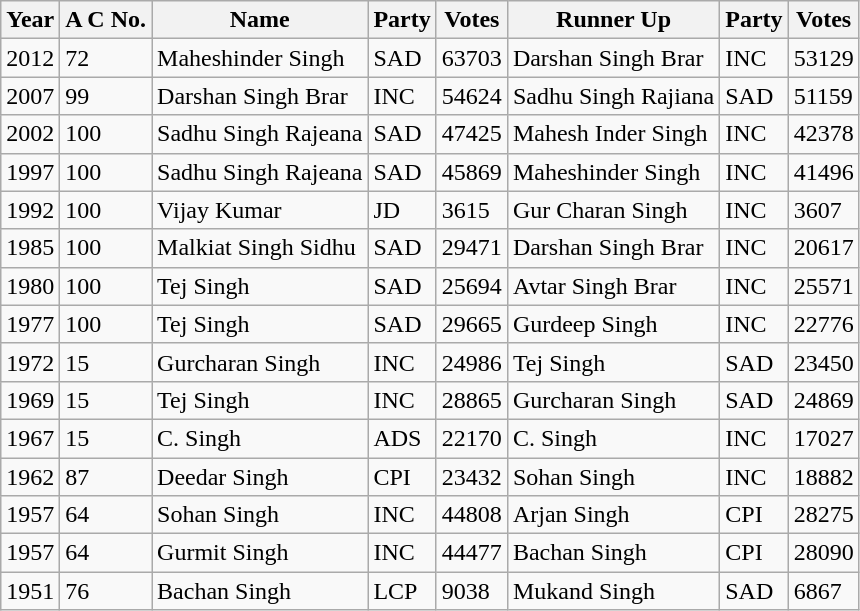<table class="wikitable sortable">
<tr>
<th>Year</th>
<th>A C No.</th>
<th>Name</th>
<th>Party</th>
<th>Votes</th>
<th>Runner Up</th>
<th>Party</th>
<th>Votes</th>
</tr>
<tr>
<td>2012</td>
<td>72</td>
<td>Maheshinder Singh</td>
<td>SAD</td>
<td>63703</td>
<td>Darshan Singh Brar</td>
<td>INC</td>
<td>53129</td>
</tr>
<tr>
<td>2007</td>
<td>99</td>
<td>Darshan Singh Brar</td>
<td>INC</td>
<td>54624</td>
<td>Sadhu Singh Rajiana</td>
<td>SAD</td>
<td>51159</td>
</tr>
<tr>
<td>2002</td>
<td>100</td>
<td>Sadhu Singh Rajeana</td>
<td>SAD</td>
<td>47425</td>
<td>Mahesh Inder Singh</td>
<td>INC</td>
<td>42378</td>
</tr>
<tr>
<td>1997</td>
<td>100</td>
<td>Sadhu Singh Rajeana</td>
<td>SAD</td>
<td>45869</td>
<td>Maheshinder Singh</td>
<td>INC</td>
<td>41496</td>
</tr>
<tr>
<td>1992</td>
<td>100</td>
<td>Vijay Kumar</td>
<td>JD</td>
<td>3615</td>
<td>Gur Charan Singh</td>
<td>INC</td>
<td>3607</td>
</tr>
<tr>
<td>1985</td>
<td>100</td>
<td>Malkiat Singh Sidhu</td>
<td>SAD</td>
<td>29471</td>
<td>Darshan Singh Brar</td>
<td>INC</td>
<td>20617</td>
</tr>
<tr>
<td>1980</td>
<td>100</td>
<td>Tej Singh</td>
<td>SAD</td>
<td>25694</td>
<td>Avtar Singh Brar</td>
<td>INC</td>
<td>25571</td>
</tr>
<tr>
<td>1977</td>
<td>100</td>
<td>Tej Singh</td>
<td>SAD</td>
<td>29665</td>
<td>Gurdeep Singh</td>
<td>INC</td>
<td>22776</td>
</tr>
<tr>
<td>1972</td>
<td>15</td>
<td>Gurcharan Singh</td>
<td>INC</td>
<td>24986</td>
<td>Tej Singh</td>
<td>SAD</td>
<td>23450</td>
</tr>
<tr>
<td>1969</td>
<td>15</td>
<td>Tej Singh</td>
<td>INC</td>
<td>28865</td>
<td>Gurcharan Singh</td>
<td>SAD</td>
<td>24869</td>
</tr>
<tr>
<td>1967</td>
<td>15</td>
<td>C. Singh</td>
<td>ADS</td>
<td>22170</td>
<td>C. Singh</td>
<td>INC</td>
<td>17027</td>
</tr>
<tr>
<td>1962</td>
<td>87</td>
<td>Deedar Singh</td>
<td>CPI</td>
<td>23432</td>
<td>Sohan Singh</td>
<td>INC</td>
<td>18882</td>
</tr>
<tr>
<td>1957</td>
<td>64</td>
<td>Sohan Singh</td>
<td>INC</td>
<td>44808</td>
<td>Arjan Singh</td>
<td>CPI</td>
<td>28275</td>
</tr>
<tr>
<td>1957</td>
<td>64</td>
<td>Gurmit Singh</td>
<td>INC</td>
<td>44477</td>
<td>Bachan Singh</td>
<td>CPI</td>
<td>28090</td>
</tr>
<tr>
<td>1951</td>
<td>76</td>
<td>Bachan Singh</td>
<td>LCP</td>
<td>9038</td>
<td>Mukand Singh</td>
<td>SAD</td>
<td>6867</td>
</tr>
</table>
